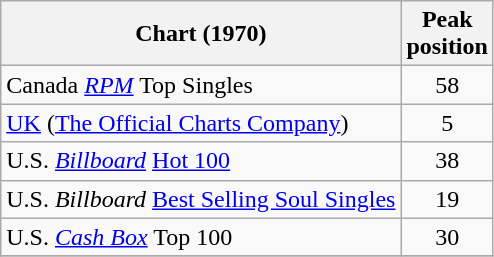<table class="wikitable sortable">
<tr>
<th align="left">Chart (1970)</th>
<th align="left">Peak<br>position</th>
</tr>
<tr>
<td>Canada <em><a href='#'>RPM</a></em> Top Singles</td>
<td style="text-align:center;">58</td>
</tr>
<tr>
<td><a href='#'>UK</a> (<a href='#'>The Official Charts Company</a>)</td>
<td style="text-align:center;">5</td>
</tr>
<tr>
<td>U.S. <em><a href='#'>Billboard</a></em> <a href='#'>Hot 100</a></td>
<td style="text-align:center;">38</td>
</tr>
<tr>
<td>U.S. <em>Billboard</em> <a href='#'>Best Selling Soul Singles</a></td>
<td style="text-align:center;">19</td>
</tr>
<tr>
<td>U.S. <em><a href='#'>Cash Box</a></em> Top 100 </td>
<td style="text-align:center;">30</td>
</tr>
<tr>
</tr>
</table>
